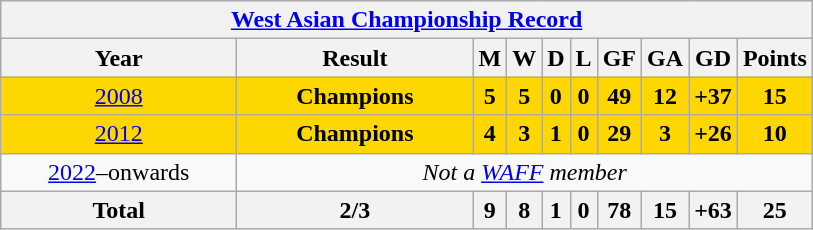<table class="wikitable" style="text-align: center;font-size:100%;">
<tr>
<th colspan=10><a href='#'>West Asian Championship Record</a></th>
</tr>
<tr>
<th width=150>Year</th>
<th width=150>Result</th>
<th>M</th>
<th>W</th>
<th>D</th>
<th>L</th>
<th>GF</th>
<th>GA</th>
<th>GD</th>
<th>Points</th>
</tr>
<tr bgcolor=gold>
<td> <a href='#'>2008</a></td>
<td><strong>Champions</strong></td>
<td><strong>5</strong></td>
<td><strong>5</strong></td>
<td><strong>0</strong></td>
<td><strong>0</strong></td>
<td><strong>49</strong></td>
<td><strong>12</strong></td>
<td><strong>+37</strong></td>
<td><strong>15</strong></td>
</tr>
<tr bgcolor=gold>
<td> <a href='#'>2012</a></td>
<td><strong>Champions</strong></td>
<td><strong>4</strong></td>
<td><strong>3</strong></td>
<td><strong>1</strong></td>
<td><strong>0</strong></td>
<td><strong>29</strong></td>
<td><strong>3</strong></td>
<td><strong>+26</strong></td>
<td><strong>10</strong></td>
</tr>
<tr>
<td><a href='#'>2022</a>–onwards</td>
<td colspan=10><em>Not a <a href='#'>WAFF</a> member</em></td>
</tr>
<tr>
<th><strong>Total</strong></th>
<th>2/3</th>
<th>9</th>
<th>8</th>
<th>1</th>
<th>0</th>
<th>78</th>
<th>15</th>
<th>+63</th>
<th>25</th>
</tr>
</table>
